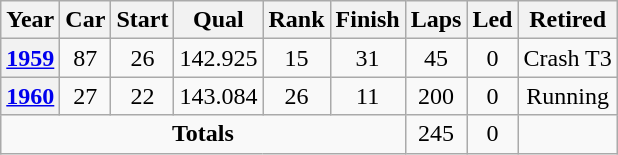<table class="wikitable" style="text-align:center">
<tr>
<th>Year</th>
<th>Car</th>
<th>Start</th>
<th>Qual</th>
<th>Rank</th>
<th>Finish</th>
<th>Laps</th>
<th>Led</th>
<th>Retired</th>
</tr>
<tr>
<th><a href='#'>1959</a></th>
<td>87</td>
<td>26</td>
<td>142.925</td>
<td>15</td>
<td>31</td>
<td>45</td>
<td>0</td>
<td>Crash T3</td>
</tr>
<tr>
<th><a href='#'>1960</a></th>
<td>27</td>
<td>22</td>
<td>143.084</td>
<td>26</td>
<td>11</td>
<td>200</td>
<td>0</td>
<td>Running</td>
</tr>
<tr>
<td colspan=6><strong>Totals</strong></td>
<td>245</td>
<td>0</td>
<td></td>
</tr>
</table>
